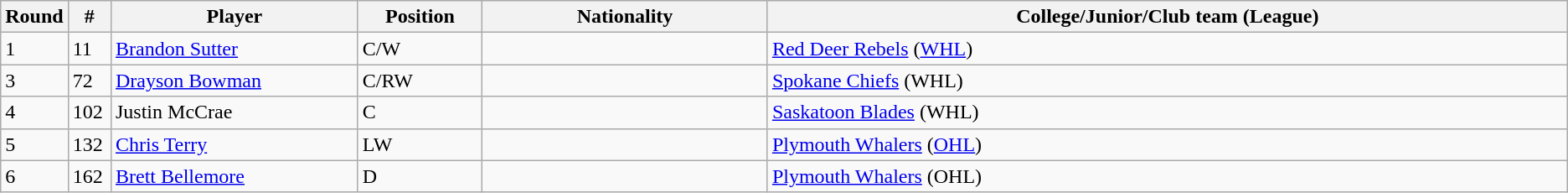<table class="wikitable">
<tr>
<th bgcolor="#DDDDFF" width="2.75%">Round</th>
<th bgcolor="#DDDDFF" width="2.75%">#</th>
<th bgcolor="#DDDDFF" width="16.0%">Player</th>
<th bgcolor="#DDDDFF" width="8.0%">Position</th>
<th bgcolor="#DDDDFF" width="18.5%">Nationality</th>
<th bgcolor="#DDDDFF" width="100.0%">College/Junior/Club team (League)</th>
</tr>
<tr>
<td>1</td>
<td>11</td>
<td><a href='#'>Brandon Sutter</a></td>
<td>C/W</td>
<td></td>
<td><a href='#'>Red Deer Rebels</a> (<a href='#'>WHL</a>)</td>
</tr>
<tr>
<td>3</td>
<td>72</td>
<td><a href='#'>Drayson Bowman</a></td>
<td>C/RW</td>
<td></td>
<td><a href='#'>Spokane Chiefs</a> (WHL)</td>
</tr>
<tr>
<td>4</td>
<td>102</td>
<td>Justin McCrae</td>
<td>C</td>
<td></td>
<td><a href='#'>Saskatoon Blades</a> (WHL)</td>
</tr>
<tr>
<td>5</td>
<td>132</td>
<td><a href='#'>Chris Terry</a></td>
<td>LW</td>
<td></td>
<td><a href='#'>Plymouth Whalers</a> (<a href='#'>OHL</a>)</td>
</tr>
<tr>
<td>6</td>
<td>162</td>
<td><a href='#'>Brett Bellemore</a></td>
<td>D</td>
<td></td>
<td><a href='#'>Plymouth Whalers</a> (OHL)</td>
</tr>
</table>
